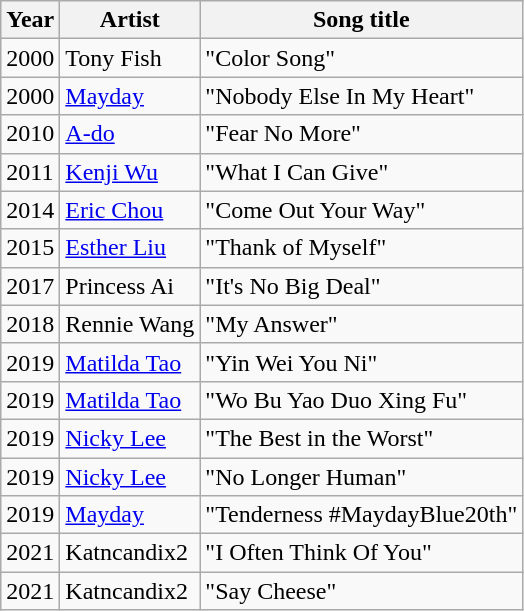<table class="wikitable sortable">
<tr>
<th>Year</th>
<th>Artist</th>
<th>Song title</th>
</tr>
<tr>
<td>2000</td>
<td>Tony Fish</td>
<td>"Color Song"</td>
</tr>
<tr>
<td>2000</td>
<td><a href='#'>Mayday</a></td>
<td>"Nobody Else In My Heart"</td>
</tr>
<tr>
<td>2010</td>
<td><a href='#'>A-do</a></td>
<td>"Fear No More"</td>
</tr>
<tr>
<td>2011</td>
<td><a href='#'>Kenji Wu</a></td>
<td>"What I Can Give"</td>
</tr>
<tr>
<td>2014</td>
<td><a href='#'>Eric Chou</a></td>
<td>"Come Out Your Way"</td>
</tr>
<tr>
<td>2015</td>
<td><a href='#'>Esther Liu</a></td>
<td>"Thank of Myself"</td>
</tr>
<tr>
<td>2017</td>
<td>Princess Ai</td>
<td>"It's No Big Deal"</td>
</tr>
<tr>
<td>2018</td>
<td>Rennie Wang</td>
<td>"My Answer"</td>
</tr>
<tr>
<td>2019</td>
<td><a href='#'>Matilda Tao</a></td>
<td>"Yin Wei You Ni"</td>
</tr>
<tr>
<td>2019</td>
<td><a href='#'>Matilda Tao</a></td>
<td>"Wo Bu Yao Duo Xing Fu"</td>
</tr>
<tr>
<td>2019</td>
<td><a href='#'>Nicky Lee</a></td>
<td>"The Best in the Worst"</td>
</tr>
<tr>
<td>2019</td>
<td><a href='#'>Nicky Lee</a></td>
<td>"No Longer Human"</td>
</tr>
<tr>
<td>2019</td>
<td><a href='#'>Mayday</a></td>
<td>"Tenderness #MaydayBlue20th"</td>
</tr>
<tr>
<td>2021</td>
<td>Katncandix2</td>
<td>"I Often Think Of You"</td>
</tr>
<tr>
<td>2021</td>
<td>Katncandix2</td>
<td>"Say Cheese"</td>
</tr>
</table>
